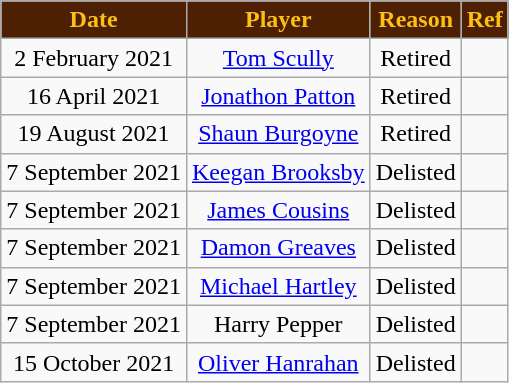<table class="wikitable" style="text-align:center">
<tr>
<th style="background: #4D2004; color: #FBBF15">Date</th>
<th style="background: #4D2004; color: #FBBF15">Player</th>
<th style="background: #4D2004; color: #FBBF15">Reason</th>
<th style="background: #4D2004; color: #FBBF15">Ref</th>
</tr>
<tr>
<td>2 February 2021</td>
<td><a href='#'>Tom Scully</a></td>
<td>Retired</td>
<td></td>
</tr>
<tr>
<td>16 April 2021</td>
<td><a href='#'>Jonathon Patton</a></td>
<td>Retired</td>
<td></td>
</tr>
<tr>
<td>19 August 2021</td>
<td><a href='#'>Shaun Burgoyne</a></td>
<td>Retired</td>
<td></td>
</tr>
<tr>
<td>7 September 2021</td>
<td><a href='#'>Keegan Brooksby</a></td>
<td>Delisted</td>
<td></td>
</tr>
<tr>
<td>7 September 2021</td>
<td><a href='#'>James Cousins</a></td>
<td>Delisted</td>
<td></td>
</tr>
<tr>
<td>7 September 2021</td>
<td><a href='#'>Damon Greaves</a></td>
<td>Delisted</td>
<td></td>
</tr>
<tr>
<td>7 September 2021</td>
<td><a href='#'>Michael Hartley</a></td>
<td>Delisted</td>
<td></td>
</tr>
<tr>
<td>7 September 2021</td>
<td>Harry Pepper</td>
<td>Delisted</td>
<td></td>
</tr>
<tr>
<td>15 October 2021</td>
<td><a href='#'>Oliver Hanrahan</a></td>
<td>Delisted</td>
<td></td>
</tr>
</table>
